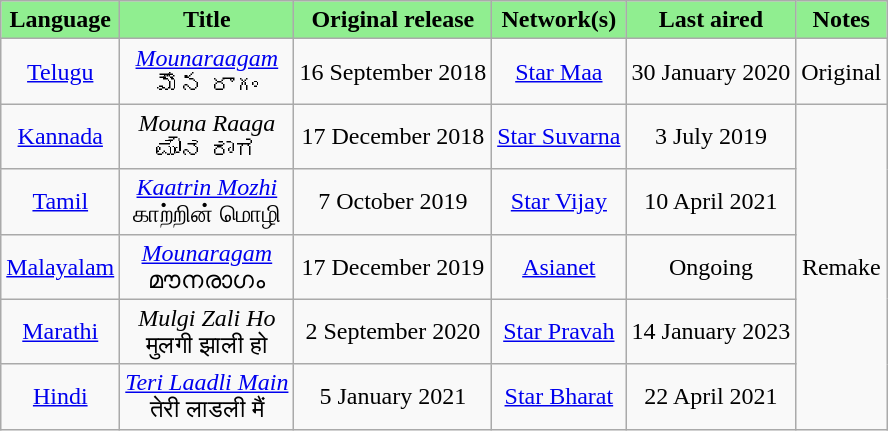<table class="wikitable" style="text-align:center;">
<tr>
<th style="background:LightGreen;">Language</th>
<th style="background:LightGreen;">Title</th>
<th style="background:LightGreen;">Original release</th>
<th style="background:LightGreen;">Network(s)</th>
<th style="background:LightGreen;">Last aired</th>
<th style="background:LightGreen;">Notes</th>
</tr>
<tr>
<td><a href='#'>Telugu</a></td>
<td><em><a href='#'>Mounaraagam</a></em> <br> మౌన రాగం</td>
<td>16 September 2018</td>
<td><a href='#'>Star Maa</a></td>
<td>30 January 2020</td>
<td>Original</td>
</tr>
<tr>
<td><a href='#'>Kannada</a></td>
<td><em>Mouna Raaga</em> <br> ಮೌನ ರಾಗ</td>
<td>17 December 2018</td>
<td><a href='#'>Star Suvarna</a></td>
<td>3 July 2019</td>
<td rowspan="5">Remake</td>
</tr>
<tr>
<td><a href='#'>Tamil</a></td>
<td><em><a href='#'>Kaatrin Mozhi</a></em> <br> காற்றின் மொழி</td>
<td>7 October 2019</td>
<td><a href='#'>Star Vijay</a></td>
<td>10 April 2021</td>
</tr>
<tr>
<td><a href='#'>Malayalam</a></td>
<td><em><a href='#'>Mounaragam</a></em> <br> മൗനരാഗം</td>
<td>17 December 2019</td>
<td><a href='#'>Asianet</a></td>
<td>Ongoing</td>
</tr>
<tr>
<td><a href='#'>Marathi</a></td>
<td><em>Mulgi Zali Ho</em> <br> मुलगी झाली हो</td>
<td>2 September 2020</td>
<td><a href='#'>Star Pravah</a></td>
<td>14 January 2023</td>
</tr>
<tr>
<td><a href='#'>Hindi</a></td>
<td><em><a href='#'>Teri Laadli Main</a></em> <br> तेरी लाडली मैं</td>
<td>5 January 2021</td>
<td><a href='#'>Star Bharat</a></td>
<td>22 April 2021</td>
</tr>
</table>
